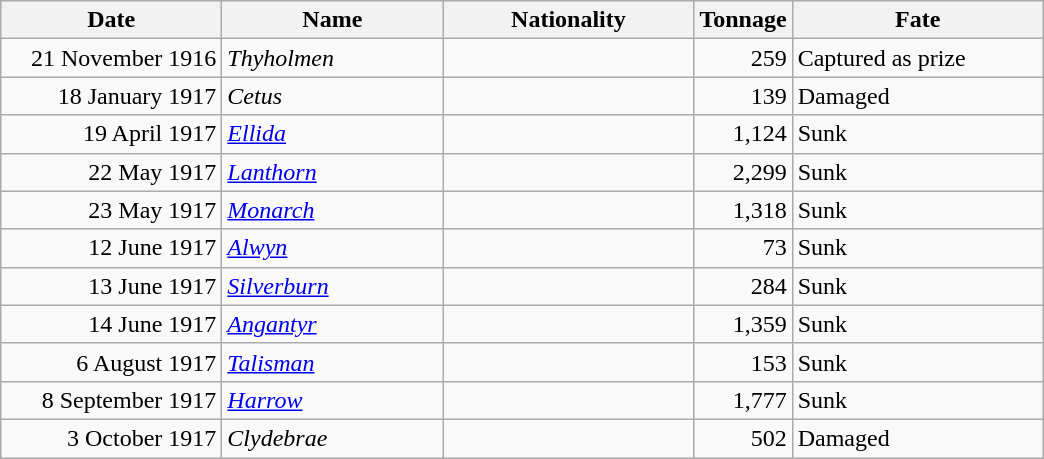<table class="wikitable sortable">
<tr>
<th width="140px">Date</th>
<th width="140px">Name</th>
<th width="160px">Nationality</th>
<th width="25px">Tonnage</th>
<th width="160px">Fate</th>
</tr>
<tr>
<td align="right">21 November 1916</td>
<td align="left"><em>Thyholmen</em></td>
<td align="left"></td>
<td align="right">259</td>
<td align="left">Captured as prize</td>
</tr>
<tr>
<td align="right">18 January 1917</td>
<td align="left"><em>Cetus</em></td>
<td align="left"></td>
<td align="right">139</td>
<td align="left">Damaged</td>
</tr>
<tr>
<td align="right">19 April 1917</td>
<td align="left"><a href='#'><em>Ellida</em></a></td>
<td align="left"></td>
<td align="right">1,124</td>
<td align="left">Sunk</td>
</tr>
<tr>
<td align="right">22 May 1917</td>
<td align="left"><a href='#'><em>Lanthorn</em></a></td>
<td align="left"></td>
<td align="right">2,299</td>
<td align="left">Sunk</td>
</tr>
<tr>
<td align="right">23 May 1917</td>
<td align="left"><a href='#'><em>Monarch</em></a></td>
<td align="left"></td>
<td align="right">1,318</td>
<td align="left">Sunk</td>
</tr>
<tr>
<td align="right">12 June 1917</td>
<td align="left"><a href='#'><em>Alwyn</em></a></td>
<td align="left"></td>
<td align="right">73</td>
<td align="left">Sunk</td>
</tr>
<tr>
<td align="right">13 June 1917</td>
<td align="left"><a href='#'><em>Silverburn</em></a></td>
<td align="left"></td>
<td align="right">284</td>
<td align="left">Sunk</td>
</tr>
<tr>
<td align="right">14 June 1917</td>
<td align="left"><a href='#'><em>Angantyr</em></a></td>
<td align="left"></td>
<td align="right">1,359</td>
<td align="left">Sunk</td>
</tr>
<tr>
<td align="right">6 August 1917</td>
<td align="left"><a href='#'><em>Talisman</em></a></td>
<td align="left"></td>
<td align="right">153</td>
<td align="left">Sunk</td>
</tr>
<tr>
<td align="right">8 September 1917</td>
<td align="left"><a href='#'><em>Harrow</em></a></td>
<td align="left"></td>
<td align="right">1,777</td>
<td align="left">Sunk</td>
</tr>
<tr>
<td align="right">3 October 1917</td>
<td align="left"><em>Clydebrae</em></td>
<td align="left"></td>
<td align="right">502</td>
<td align="left">Damaged</td>
</tr>
</table>
